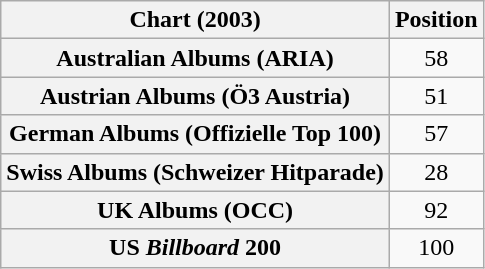<table class="wikitable sortable plainrowheaders" style="text-align:center">
<tr>
<th>Chart (2003)</th>
<th>Position</th>
</tr>
<tr>
<th scope="row">Australian Albums (ARIA)</th>
<td>58</td>
</tr>
<tr>
<th scope="row">Austrian Albums (Ö3 Austria)</th>
<td>51</td>
</tr>
<tr>
<th scope="row">German Albums (Offizielle Top 100)</th>
<td>57</td>
</tr>
<tr>
<th scope="row">Swiss Albums (Schweizer Hitparade)</th>
<td>28</td>
</tr>
<tr>
<th scope="row">UK Albums (OCC)</th>
<td>92</td>
</tr>
<tr>
<th scope="row">US <em>Billboard</em> 200</th>
<td>100</td>
</tr>
</table>
